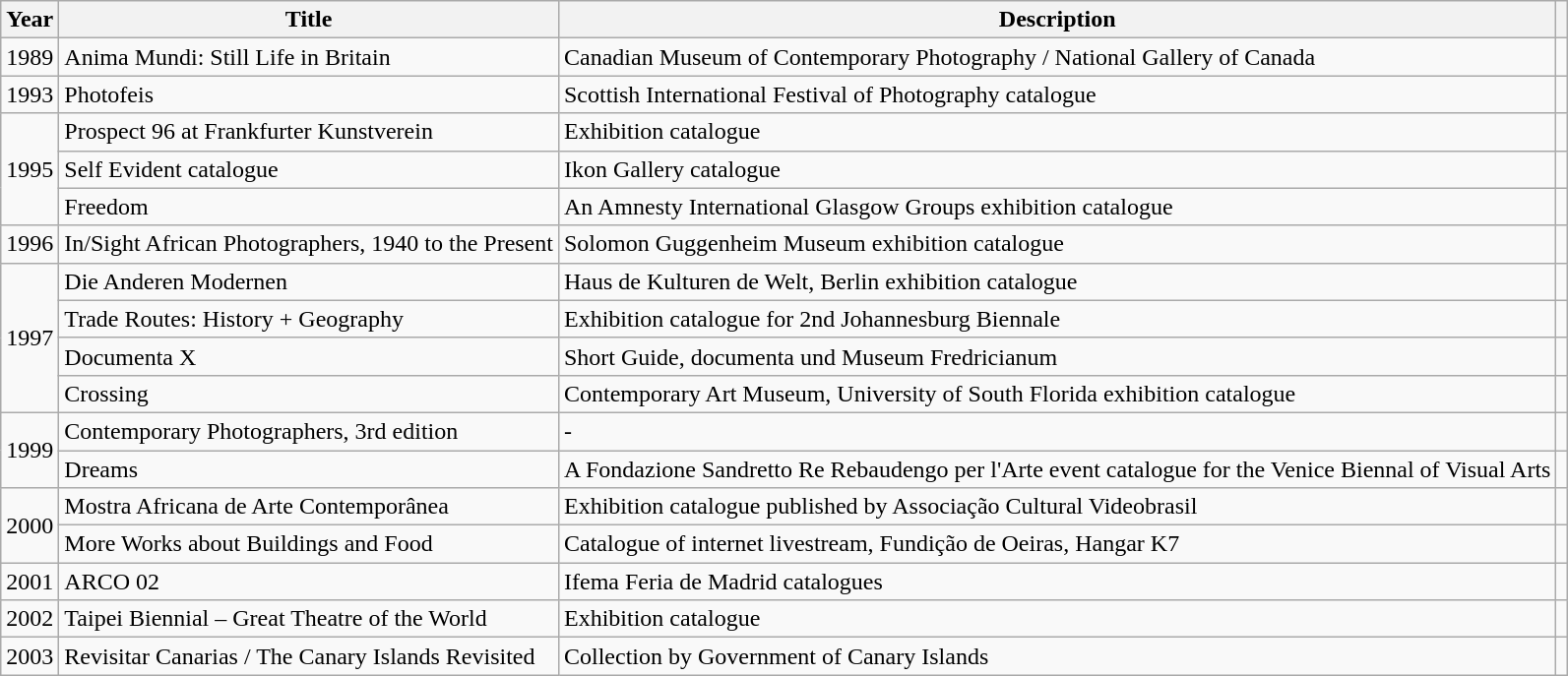<table class="wikitable mw-collapsible">
<tr>
<th scope="col" width=>Year</th>
<th scope="col">Title</th>
<th scope="col">Description</th>
<th scope="col"></th>
</tr>
<tr>
<td>1989</td>
<td>Anima Mundi: Still Life in Britain</td>
<td>Canadian Museum of Contemporary Photography / National Gallery of Canada</td>
<td></td>
</tr>
<tr>
<td>1993</td>
<td>Photofeis</td>
<td>Scottish International Festival of Photography catalogue</td>
<td></td>
</tr>
<tr>
<td rowspan="3">1995</td>
<td>Prospect 96 at Frankfurter Kunstverein</td>
<td>Exhibition catalogue</td>
<td></td>
</tr>
<tr>
<td>Self Evident catalogue</td>
<td>Ikon Gallery catalogue</td>
<td></td>
</tr>
<tr>
<td>Freedom</td>
<td>An Amnesty International Glasgow Groups exhibition catalogue</td>
<td></td>
</tr>
<tr>
<td>1996</td>
<td>In/Sight African Photographers, 1940 to the Present</td>
<td>Solomon Guggenheim Museum exhibition catalogue</td>
<td></td>
</tr>
<tr>
<td rowspan="4">1997</td>
<td>Die Anderen Modernen</td>
<td>Haus de Kulturen de Welt, Berlin exhibition catalogue</td>
<td></td>
</tr>
<tr>
<td>Trade Routes: History + Geography</td>
<td>Exhibition catalogue for 2nd Johannesburg Biennale</td>
<td></td>
</tr>
<tr>
<td>Documenta X</td>
<td>Short Guide, documenta und Museum Fredricianum</td>
<td></td>
</tr>
<tr>
<td>Crossing</td>
<td>Contemporary Art Museum, University of South Florida exhibition catalogue</td>
<td></td>
</tr>
<tr>
<td rowspan="2">1999</td>
<td>Contemporary Photographers, 3rd edition</td>
<td>-</td>
<td></td>
</tr>
<tr>
<td>Dreams</td>
<td>A Fondazione Sandretto Re Rebaudengo per l'Arte event catalogue for the Venice Biennal of Visual Arts</td>
<td></td>
</tr>
<tr>
<td rowspan="2">2000</td>
<td>Mostra Africana de Arte Contemporânea</td>
<td>Exhibition catalogue published by Associação Cultural Videobrasil</td>
<td></td>
</tr>
<tr>
<td>More Works about Buildings and Food</td>
<td>Catalogue of internet livestream, Fundição de Oeiras, Hangar K7</td>
<td></td>
</tr>
<tr>
<td>2001</td>
<td>ARCO 02</td>
<td>Ifema Feria de Madrid catalogues</td>
<td></td>
</tr>
<tr>
<td>2002</td>
<td>Taipei Biennial – Great Theatre of the World</td>
<td>Exhibition catalogue</td>
<td></td>
</tr>
<tr>
<td>2003</td>
<td>Revisitar Canarias / The Canary Islands Revisited</td>
<td>Collection by Government of Canary Islands</td>
<td></td>
</tr>
</table>
